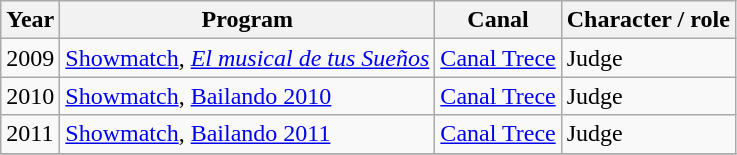<table class="wikitable">
<tr>
<th>Year</th>
<th>Program</th>
<th>Canal</th>
<th>Character / role</th>
</tr>
<tr>
<td>2009</td>
<td><a href='#'>Showmatch</a>, <em><a href='#'>El musical de tus Sueños</a></em></td>
<td><a href='#'>Canal Trece</a></td>
<td>Judge</td>
</tr>
<tr>
<td>2010</td>
<td><a href='#'>Showmatch</a>, <a href='#'>Bailando 2010</a></td>
<td><a href='#'>Canal Trece</a></td>
<td>Judge</td>
</tr>
<tr>
<td>2011</td>
<td><a href='#'>Showmatch</a>, <a href='#'>Bailando 2011</a></td>
<td><a href='#'>Canal Trece</a></td>
<td>Judge</td>
</tr>
<tr>
</tr>
</table>
